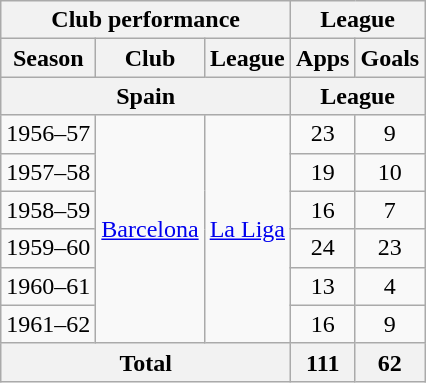<table class="wikitable" style="text-align:center;">
<tr>
<th colspan=3>Club performance</th>
<th colspan=2>League</th>
</tr>
<tr>
<th>Season</th>
<th>Club</th>
<th>League</th>
<th>Apps</th>
<th>Goals</th>
</tr>
<tr>
<th colspan=3>Spain</th>
<th colspan=2>League</th>
</tr>
<tr>
<td>1956–57</td>
<td rowspan="6"><a href='#'>Barcelona</a></td>
<td rowspan="6"><a href='#'>La Liga</a></td>
<td>23</td>
<td>9</td>
</tr>
<tr>
<td>1957–58</td>
<td>19</td>
<td>10</td>
</tr>
<tr>
<td>1958–59</td>
<td>16</td>
<td>7</td>
</tr>
<tr>
<td>1959–60</td>
<td>24</td>
<td>23</td>
</tr>
<tr>
<td>1960–61</td>
<td>13</td>
<td>4</td>
</tr>
<tr>
<td>1961–62</td>
<td>16</td>
<td>9</td>
</tr>
<tr>
<th colspan=3>Total</th>
<th>111</th>
<th>62</th>
</tr>
</table>
